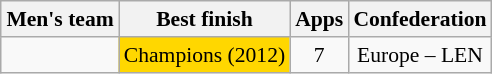<table class="wikitable" style="text-align: center; font-size: 90%; margin-left: 1em;">
<tr>
<th>Men's team</th>
<th>Best finish</th>
<th>Apps</th>
<th>Confederation</th>
</tr>
<tr>
<td style="text-align: left;"></td>
<td style="background-color: gold; text-align: left;">Champions (2012)</td>
<td>7</td>
<td>Europe – LEN</td>
</tr>
</table>
